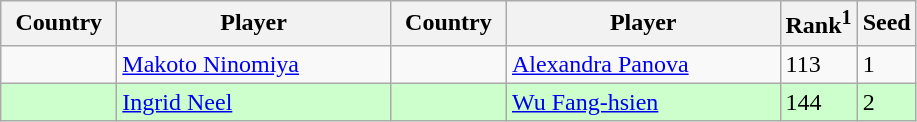<table class="sortable wikitable">
<tr>
<th width="70">Country</th>
<th width="175">Player</th>
<th width="70">Country</th>
<th width="175">Player</th>
<th>Rank<sup>1</sup></th>
<th>Seed</th>
</tr>
<tr>
<td></td>
<td><a href='#'>Makoto Ninomiya</a></td>
<td></td>
<td><a href='#'>Alexandra Panova</a></td>
<td>113</td>
<td>1</td>
</tr>
<tr style="background:#cfc;">
<td></td>
<td><a href='#'>Ingrid Neel</a></td>
<td></td>
<td><a href='#'>Wu Fang-hsien</a></td>
<td>144</td>
<td>2</td>
</tr>
</table>
